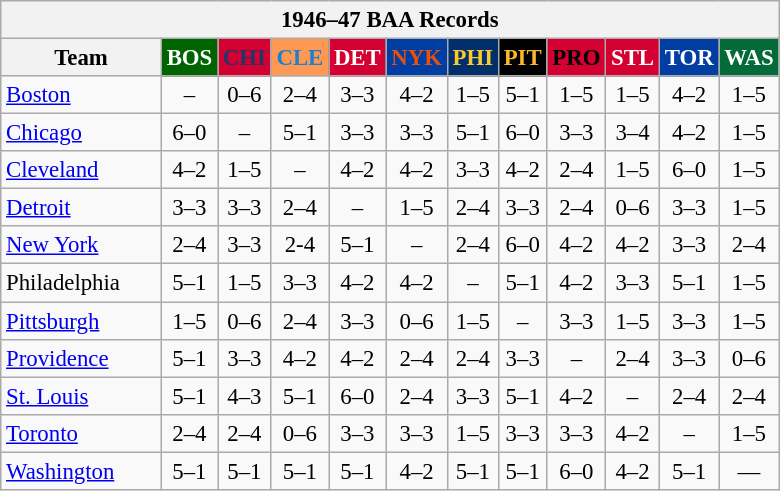<table class="wikitable" style="font-size:95%; text-align:center;">
<tr>
<th colspan=12>1946–47 BAA Records</th>
</tr>
<tr>
<th width=100>Team</th>
<th style="background:#006400;color:#FFFFFF;width=35">BOS</th>
<th style="background:#D50032;color:#22356A;width=35">CHI</th>
<th style="background:#FF9853;color:#1B81CE;width=35">CLE</th>
<th style="background:#D40032;color:#FFFFFF;width=35">DET</th>
<th style="background:#003EA4;color:#E85109;width=35">NYK</th>
<th style="background:#002F6C;color:#FFC72C;width=35">PHI</th>
<th style="background:#000000;color:#FDB827;width=35">PIT</th>
<th style="background:#D40032;color:#000000;width=35">PRO</th>
<th style="background:#D40032;color:#FFFFFF;width=35">STL</th>
<th style="background:#003EA4;color:#FFFFFF;width=35">TOR</th>
<th style="background:#046B38;color:#FFFFFF;width=35">WAS</th>
</tr>
<tr>
<td style="text-align:left;"><a href='#'>Boston</a></td>
<td>–</td>
<td>0–6</td>
<td>2–4</td>
<td>3–3</td>
<td>4–2</td>
<td>1–5</td>
<td>5–1</td>
<td>1–5</td>
<td>1–5</td>
<td>4–2</td>
<td>1–5</td>
</tr>
<tr>
<td style="text-align:left;"><a href='#'>Chicago</a></td>
<td>6–0</td>
<td>–</td>
<td>5–1</td>
<td>3–3</td>
<td>3–3</td>
<td>5–1</td>
<td>6–0</td>
<td>3–3</td>
<td>3–4</td>
<td>4–2</td>
<td>1–5</td>
</tr>
<tr>
<td style="text-align:left;"><a href='#'>Cleveland</a></td>
<td>4–2</td>
<td>1–5</td>
<td>–</td>
<td>4–2</td>
<td>4–2</td>
<td>3–3</td>
<td>4–2</td>
<td>2–4</td>
<td>1–5</td>
<td>6–0</td>
<td>1–5</td>
</tr>
<tr>
<td style="text-align:left;"><a href='#'>Detroit</a></td>
<td>3–3</td>
<td>3–3</td>
<td>2–4</td>
<td>–</td>
<td>1–5</td>
<td>2–4</td>
<td>3–3</td>
<td>2–4</td>
<td>0–6</td>
<td>3–3</td>
<td>1–5</td>
</tr>
<tr>
<td style="text-align:left;"><a href='#'>New York</a></td>
<td>2–4</td>
<td>3–3</td>
<td>2-4</td>
<td>5–1</td>
<td>–</td>
<td>2–4</td>
<td>6–0</td>
<td>4–2</td>
<td>4–2</td>
<td>3–3</td>
<td>2–4</td>
</tr>
<tr>
<td style="text-align:left;">Philadelphia</td>
<td>5–1</td>
<td>1–5</td>
<td>3–3</td>
<td>4–2</td>
<td>4–2</td>
<td>–</td>
<td>5–1</td>
<td>4–2</td>
<td>3–3</td>
<td>5–1</td>
<td>1–5</td>
</tr>
<tr>
<td style="text-align:left;"><a href='#'>Pittsburgh</a></td>
<td>1–5</td>
<td>0–6</td>
<td>2–4</td>
<td>3–3</td>
<td>0–6</td>
<td>1–5</td>
<td>–</td>
<td>3–3</td>
<td>1–5</td>
<td>3–3</td>
<td>1–5</td>
</tr>
<tr>
<td style="text-align:left;"><a href='#'>Providence</a></td>
<td>5–1</td>
<td>3–3</td>
<td>4–2</td>
<td>4–2</td>
<td>2–4</td>
<td>2–4</td>
<td>3–3</td>
<td>–</td>
<td>2–4</td>
<td>3–3</td>
<td>0–6</td>
</tr>
<tr>
<td style="text-align:left;"><a href='#'>St. Louis</a></td>
<td>5–1</td>
<td>4–3</td>
<td>5–1</td>
<td>6–0</td>
<td>2–4</td>
<td>3–3</td>
<td>5–1</td>
<td>4–2</td>
<td>–</td>
<td>2–4</td>
<td>2–4</td>
</tr>
<tr>
<td style="text-align:left;"><a href='#'>Toronto</a></td>
<td>2–4</td>
<td>2–4</td>
<td>0–6</td>
<td>3–3</td>
<td>3–3</td>
<td>1–5</td>
<td>3–3</td>
<td>3–3</td>
<td>4–2</td>
<td>–</td>
<td>1–5</td>
</tr>
<tr>
<td style="text-align:left;"><a href='#'>Washington</a></td>
<td>5–1</td>
<td>5–1</td>
<td>5–1</td>
<td>5–1</td>
<td>4–2</td>
<td>5–1</td>
<td>5–1</td>
<td>6–0</td>
<td>4–2</td>
<td>5–1</td>
<td>—</td>
</tr>
</table>
